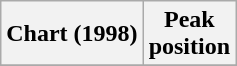<table class="wikitable plainrowheaders" style="text-align:center">
<tr>
<th scope="col">Chart (1998)</th>
<th scope="col">Peak<br>position</th>
</tr>
<tr>
</tr>
</table>
